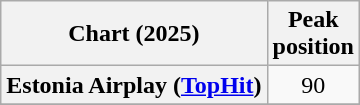<table class="wikitable plainrowheaders" style="text-align:center">
<tr>
<th scope="col">Chart (2025)</th>
<th scope="col">Peak<br>position</th>
</tr>
<tr>
<th scope="row">Estonia Airplay (<a href='#'>TopHit</a>)</th>
<td>90</td>
</tr>
<tr>
</tr>
</table>
